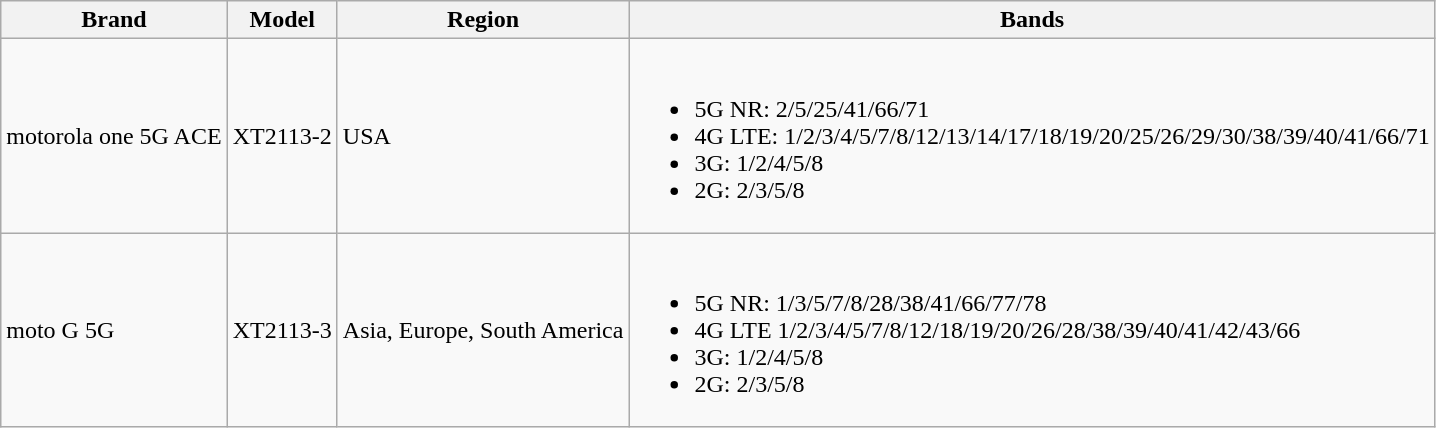<table class="wikitable sortable">
<tr>
<th>Brand</th>
<th>Model</th>
<th>Region</th>
<th>Bands</th>
</tr>
<tr>
<td>motorola one 5G ACE</td>
<td>XT2113-2</td>
<td>USA</td>
<td><br><ul><li>5G NR: 2/5/25/41/66/71</li><li>4G LTE: 1/2/3/4/5/7/8/12/13/14/17/18/19/20/25/26/29/30/38/39/40/41/66/71</li><li>3G: 1/2/4/5/8</li><li>2G: 2/3/5/8</li></ul></td>
</tr>
<tr>
<td>moto G 5G</td>
<td>XT2113-3</td>
<td>Asia, Europe, South America</td>
<td><br><ul><li>5G NR: 1/3/5/7/8/28/38/41/66/77/78</li><li>4G LTE 1/2/3/4/5/7/8/12/18/19/20/26/28/38/39/40/41/42/43/66</li><li>3G: 1/2/4/5/8</li><li>2G: 2/3/5/8</li></ul></td>
</tr>
</table>
